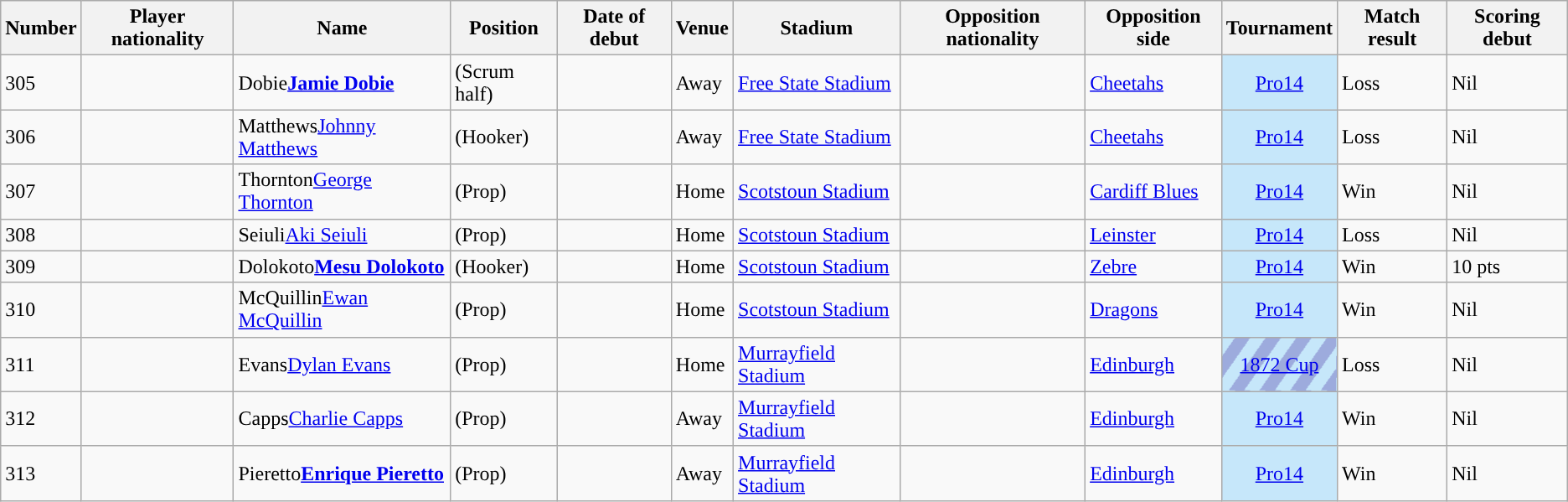<table class="sortable wikitable">
<tr>
<th data-sort-type="number">Number</th>
<th>Player nationality</th>
<th>Name</th>
<th>Position</th>
<th>Date of debut</th>
<th>Venue</th>
<th>Stadium</th>
<th>Opposition nationality</th>
<th>Opposition side</th>
<th>Tournament</th>
<th>Match result</th>
<th>Scoring debut</th>
</tr>
<tr>
<td>305</td>
<td style="text-align:center;"></td>
<td><span>Dobie</span><strong><a href='#'>Jamie Dobie</a></strong></td>
<td>(Scrum half)</td>
<td></td>
<td>Away</td>
<td><a href='#'>Free State Stadium</a></td>
<td style="text-align:center;"></td>
<td><a href='#'>Cheetahs</a></td>
<td style="text-align:center; background:#C6E7FA;"><a href='#'>Pro14</a></td>
<td>Loss</td>
<td>Nil</td>
</tr>
<tr>
<td>306</td>
<td style="text-align:center;"></td>
<td><span>Matthews</span><a href='#'>Johnny Matthews</a></td>
<td>(Hooker)</td>
<td></td>
<td>Away</td>
<td><a href='#'>Free State Stadium</a></td>
<td style="text-align:center;"></td>
<td><a href='#'>Cheetahs</a></td>
<td style="text-align:center; background:#C6E7FA;"><a href='#'>Pro14</a></td>
<td>Loss</td>
<td>Nil</td>
</tr>
<tr>
<td>307</td>
<td style="text-align:center;"></td>
<td><span>Thornton</span><a href='#'>George Thornton</a></td>
<td>(Prop)</td>
<td></td>
<td>Home</td>
<td><a href='#'>Scotstoun Stadium</a></td>
<td style="text-align:center;"></td>
<td><a href='#'>Cardiff Blues</a></td>
<td style="text-align:center; background:#C6E7FA;"><a href='#'>Pro14</a></td>
<td>Win</td>
<td>Nil</td>
</tr>
<tr>
<td>308</td>
<td style="text-align:center;"></td>
<td><span>Seiuli</span><a href='#'>Aki Seiuli</a></td>
<td>(Prop)</td>
<td></td>
<td>Home</td>
<td><a href='#'>Scotstoun Stadium</a></td>
<td style="text-align:center;"></td>
<td><a href='#'>Leinster</a></td>
<td style="text-align:center; background:#C6E7FA;"><a href='#'>Pro14</a></td>
<td>Loss</td>
<td>Nil</td>
</tr>
<tr>
<td>309</td>
<td style="text-align:center;"></td>
<td><span>Dolokoto</span><strong><a href='#'>Mesu Dolokoto</a></strong></td>
<td>(Hooker)</td>
<td></td>
<td>Home</td>
<td><a href='#'>Scotstoun Stadium</a></td>
<td style="text-align:center;"></td>
<td><a href='#'>Zebre</a></td>
<td style="text-align:center; background:#C6E7FA;"><a href='#'>Pro14</a></td>
<td>Win</td>
<td>10 pts</td>
</tr>
<tr>
<td>310</td>
<td style="text-align:center;"></td>
<td><span>McQuillin</span><a href='#'>Ewan McQuillin</a></td>
<td>(Prop)</td>
<td></td>
<td>Home</td>
<td><a href='#'>Scotstoun Stadium</a></td>
<td style="text-align:center;"></td>
<td><a href='#'>Dragons</a></td>
<td style="text-align:center; background:#C6E7FA;"><a href='#'>Pro14</a></td>
<td>Win</td>
<td>Nil</td>
</tr>
<tr>
<td>311</td>
<td style="text-align:center;"></td>
<td><span>Evans</span><a href='#'>Dylan Evans</a></td>
<td>(Prop)</td>
<td></td>
<td>Home</td>
<td><a href='#'>Murrayfield Stadium</a></td>
<td style="text-align:center;"></td>
<td><a href='#'>Edinburgh</a></td>
<td style="text-align:center; background:repeating-linear-gradient(-55deg, #9DABDD, #9DABDD 10px, #C6E7FA 10px, #C6E7FA 20px);"><a href='#'>1872 Cup</a></td>
<td>Loss</td>
<td>Nil</td>
</tr>
<tr>
<td>312</td>
<td style="text-align:center;"></td>
<td><span>Capps</span><a href='#'>Charlie Capps</a></td>
<td>(Prop)</td>
<td></td>
<td>Away</td>
<td><a href='#'>Murrayfield Stadium</a></td>
<td style="text-align:center;"></td>
<td><a href='#'>Edinburgh</a></td>
<td style="text-align:center; background:#C6E7FA;"><a href='#'>Pro14</a></td>
<td>Win</td>
<td>Nil</td>
</tr>
<tr>
<td>313</td>
<td style="text-align:center;"></td>
<td><span>Pieretto</span><strong><a href='#'>Enrique Pieretto</a></strong></td>
<td>(Prop)</td>
<td></td>
<td>Away</td>
<td><a href='#'>Murrayfield Stadium</a></td>
<td style="text-align:center;"></td>
<td><a href='#'>Edinburgh</a></td>
<td style="text-align:center; background:#C6E7FA;"><a href='#'>Pro14</a></td>
<td>Win</td>
<td>Nil</td>
</tr>
</table>
